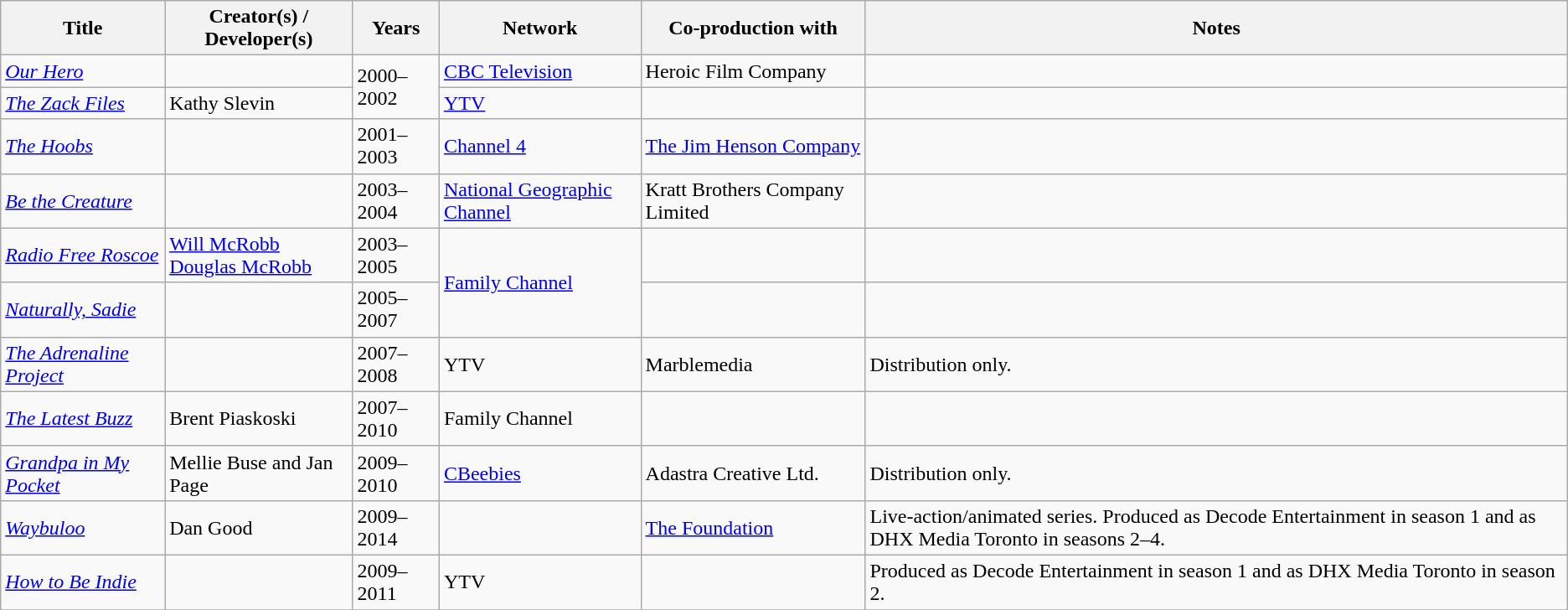<table class="wikitable">
<tr>
<th>Title</th>
<th>Creator(s) / Developer(s)</th>
<th>Years</th>
<th>Network</th>
<th>Co-production with</th>
<th>Notes</th>
</tr>
<tr>
<td><em><a href='#'>Our Hero</a></em></td>
<td></td>
<td rowspan="2">2000–2002</td>
<td><a href='#'>CBC Television</a></td>
<td>Heroic Film Company</td>
<td></td>
</tr>
<tr>
<td><em><a href='#'>The Zack Files</a></em></td>
<td>Kathy Slevin</td>
<td><a href='#'>YTV</a></td>
<td></td>
<td></td>
</tr>
<tr>
<td><em><a href='#'>The Hoobs</a></em></td>
<td></td>
<td>2001–2003</td>
<td><a href='#'>Channel 4</a></td>
<td><a href='#'>The Jim Henson Company</a></td>
<td></td>
</tr>
<tr>
<td><em><a href='#'>Be the Creature</a></em></td>
<td></td>
<td>2003–2004</td>
<td><a href='#'>National Geographic Channel</a></td>
<td>Kratt Brothers Company Limited</td>
<td></td>
</tr>
<tr>
<td><em><a href='#'>Radio Free Roscoe</a></em></td>
<td><a href='#'>Will McRobb<br>Douglas McRobb</a></td>
<td>2003–2005</td>
<td rowspan="2"><a href='#'>Family Channel</a></td>
<td></td>
<td></td>
</tr>
<tr>
<td><em><a href='#'>Naturally, Sadie</a></em></td>
<td></td>
<td>2005–2007</td>
<td></td>
<td></td>
</tr>
<tr>
<td><em><a href='#'>The Adrenaline Project</a></em></td>
<td></td>
<td>2007–2008</td>
<td>YTV</td>
<td>Marblemedia</td>
<td>Distribution only.</td>
</tr>
<tr>
<td><em><a href='#'>The Latest Buzz</a></em></td>
<td>Brent Piaskoski</td>
<td>2007–2010</td>
<td>Family Channel</td>
<td></td>
<td></td>
</tr>
<tr>
<td><em><a href='#'>Grandpa in My Pocket</a></em></td>
<td>Mellie Buse and Jan Page</td>
<td>2009–2010</td>
<td><a href='#'>CBeebies</a></td>
<td>Adastra Creative Ltd.</td>
<td>Distribution only.</td>
</tr>
<tr>
<td><em><a href='#'>Waybuloo</a></em></td>
<td>Dan Good</td>
<td>2009–2014</td>
<td></td>
<td><a href='#'>The Foundation</a></td>
<td>Live-action/animated series. Produced as Decode Entertainment in season 1 and as DHX Media Toronto in seasons 2–4.</td>
</tr>
<tr>
<td><em><a href='#'>How to Be Indie</a></em></td>
<td></td>
<td>2009–2011</td>
<td>YTV</td>
<td></td>
<td>Produced as Decode Entertainment in season 1 and as DHX Media Toronto in season 2.</td>
</tr>
<tr>
</tr>
</table>
